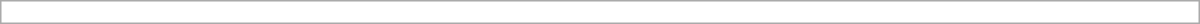<table class="collapsible uncollapsed" style="border:1px #aaa solid; width:50em; margin:0.2em auto">
<tr>
<td></td>
</tr>
<tr>
<td></td>
</tr>
<tr>
<td></td>
</tr>
</table>
